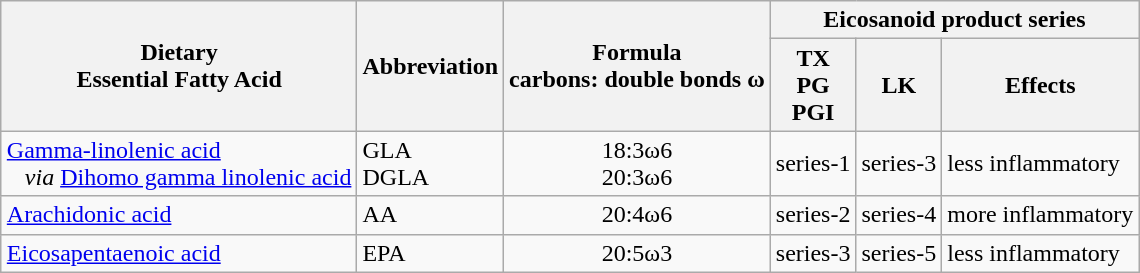<table class="wikitable" style="margin:1em auto;">
<tr>
<th rowspan=2>Dietary<br>Essential Fatty Acid</th>
<th rowspan=2>Abbreviation</th>
<th rowspan=2>Formula <br>carbons: double bonds ω</th>
<th colspan=3>Eicosanoid product series</th>
</tr>
<tr>
<th>TX<br>PG<br>PGI</th>
<th>LK</th>
<th>Effects</th>
</tr>
<tr>
<td><a href='#'>Gamma-linolenic acid</a><br>   <em>via</em> <a href='#'>Dihomo gamma linolenic acid</a></td>
<td>GLA<br>DGLA</td>
<td align=center>18:3ω6<br>20:3ω6</td>
<td>series-1</td>
<td>series-3</td>
<td>less inflammatory</td>
</tr>
<tr>
<td><a href='#'>Arachidonic acid</a></td>
<td>AA</td>
<td align=center>20:4ω6</td>
<td>series-2</td>
<td>series-4</td>
<td>more inflammatory</td>
</tr>
<tr>
<td><a href='#'>Eicosapentaenoic acid</a></td>
<td>EPA</td>
<td align=center>20:5ω3</td>
<td>series-3</td>
<td>series-5</td>
<td>less inflammatory</td>
</tr>
</table>
